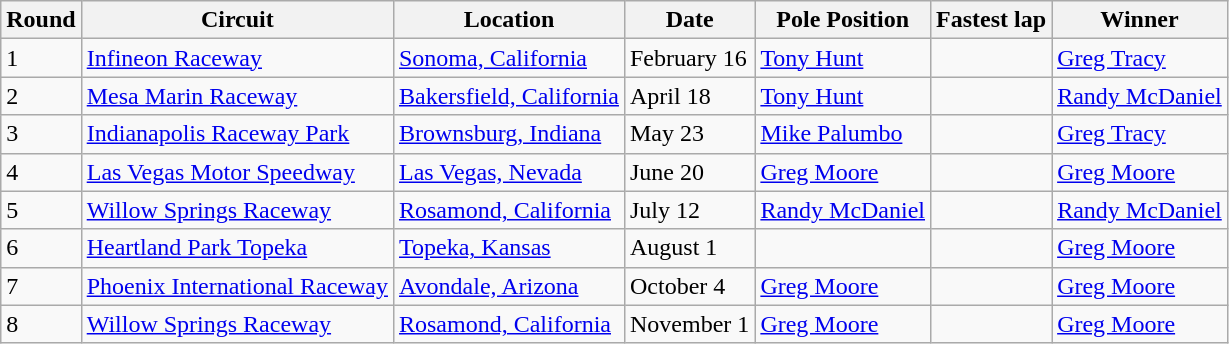<table class="wikitable">
<tr>
<th>Round</th>
<th>Circuit</th>
<th>Location</th>
<th>Date</th>
<th>Pole Position</th>
<th>Fastest lap</th>
<th>Winner</th>
</tr>
<tr>
<td>1</td>
<td><a href='#'>Infineon Raceway</a></td>
<td> <a href='#'>Sonoma, California</a></td>
<td>February 16</td>
<td> <a href='#'>Tony Hunt</a></td>
<td></td>
<td> <a href='#'>Greg Tracy</a></td>
</tr>
<tr>
<td>2</td>
<td><a href='#'>Mesa Marin Raceway</a></td>
<td> <a href='#'>Bakersfield, California</a></td>
<td>April 18</td>
<td> <a href='#'>Tony Hunt</a></td>
<td></td>
<td> <a href='#'>Randy McDaniel</a></td>
</tr>
<tr>
<td>3</td>
<td><a href='#'>Indianapolis Raceway Park</a></td>
<td> <a href='#'>Brownsburg, Indiana</a></td>
<td>May 23</td>
<td> <a href='#'>Mike Palumbo</a></td>
<td></td>
<td> <a href='#'>Greg Tracy</a></td>
</tr>
<tr>
<td>4</td>
<td><a href='#'>Las Vegas Motor Speedway</a></td>
<td> <a href='#'>Las Vegas, Nevada</a></td>
<td>June 20</td>
<td> <a href='#'>Greg Moore</a></td>
<td></td>
<td> <a href='#'>Greg Moore</a></td>
</tr>
<tr>
<td>5</td>
<td><a href='#'>Willow Springs Raceway</a></td>
<td> <a href='#'>Rosamond, California</a></td>
<td>July 12</td>
<td> <a href='#'>Randy McDaniel</a></td>
<td></td>
<td> <a href='#'>Randy McDaniel</a></td>
</tr>
<tr>
<td>6</td>
<td><a href='#'>Heartland Park Topeka</a></td>
<td> <a href='#'>Topeka, Kansas</a></td>
<td>August 1</td>
<td></td>
<td></td>
<td> <a href='#'>Greg Moore</a></td>
</tr>
<tr>
<td>7</td>
<td><a href='#'>Phoenix International Raceway</a></td>
<td> <a href='#'>Avondale, Arizona</a></td>
<td>October 4</td>
<td> <a href='#'>Greg Moore</a></td>
<td></td>
<td> <a href='#'>Greg Moore</a></td>
</tr>
<tr>
<td>8</td>
<td><a href='#'>Willow Springs Raceway</a></td>
<td> <a href='#'>Rosamond, California</a></td>
<td>November 1</td>
<td> <a href='#'>Greg Moore</a></td>
<td></td>
<td> <a href='#'>Greg Moore</a></td>
</tr>
</table>
